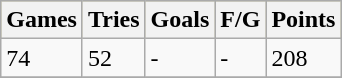<table class="wikitable">
<tr bgcolor=#bdb76b>
<th>Games</th>
<th>Tries</th>
<th>Goals</th>
<th>F/G</th>
<th>Points</th>
</tr>
<tr>
<td>74</td>
<td>52</td>
<td>-</td>
<td>-</td>
<td>208</td>
</tr>
<tr>
</tr>
</table>
